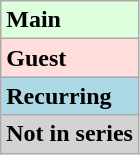<table class="wikitable">
<tr>
<td style="background: #ddffdd"><strong>Main</strong></td>
</tr>
<tr>
<td style="background:#ffdddd;"><strong>Guest</strong></td>
</tr>
<tr>
<td style="background: lightblue"><strong>Recurring</strong></td>
</tr>
<tr>
<td style="background-color:lightgrey;"><strong>Not in series</strong></td>
</tr>
</table>
